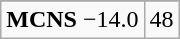<table class="wikitable">
<tr align="center">
</tr>
<tr align="center">
<td><strong>MCNS</strong> −14.0</td>
<td>48</td>
</tr>
</table>
